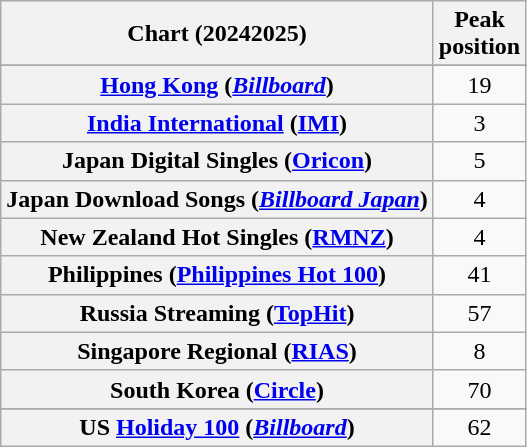<table class="wikitable sortable plainrowheaders" style="text-align:center">
<tr>
<th scope="col">Chart (20242025)</th>
<th scope="col">Peak<br>position</th>
</tr>
<tr>
</tr>
<tr>
<th scope="row"><a href='#'>Hong Kong</a> (<em><a href='#'>Billboard</a></em>)</th>
<td>19</td>
</tr>
<tr>
<th scope="row"><a href='#'>India International</a> (<a href='#'>IMI</a>)</th>
<td>3</td>
</tr>
<tr>
<th scope="row">Japan Digital Singles (<a href='#'>Oricon</a>)</th>
<td>5</td>
</tr>
<tr>
<th scope="row">Japan Download Songs (<em><a href='#'>Billboard Japan</a></em>)</th>
<td>4</td>
</tr>
<tr>
<th scope="row">New Zealand Hot Singles (<a href='#'>RMNZ</a>)</th>
<td>4</td>
</tr>
<tr>
<th scope="row">Philippines (<a href='#'>Philippines Hot 100</a>)</th>
<td>41</td>
</tr>
<tr>
<th scope="row">Russia Streaming (<a href='#'>TopHit</a>)</th>
<td>57</td>
</tr>
<tr>
<th scope="row">Singapore Regional (<a href='#'>RIAS</a>)</th>
<td>8</td>
</tr>
<tr>
<th scope="row">South Korea (<a href='#'>Circle</a>)</th>
<td>70</td>
</tr>
<tr>
</tr>
<tr>
</tr>
<tr>
<th scope="row">US <a href='#'>Holiday 100</a> (<em><a href='#'>Billboard</a></em>)</th>
<td>62</td>
</tr>
</table>
